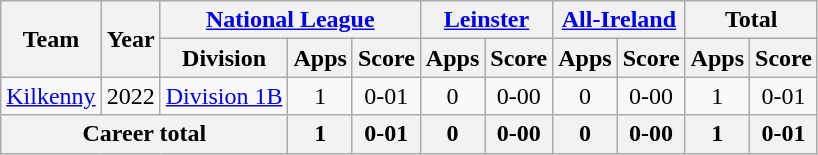<table class="wikitable" style="text-align:center">
<tr>
<th rowspan="2">Team</th>
<th rowspan="2">Year</th>
<th colspan="3"><a href='#'>National League</a></th>
<th colspan="2"><a href='#'>Leinster</a></th>
<th colspan="2"><a href='#'>All-Ireland</a></th>
<th colspan="2">Total</th>
</tr>
<tr>
<th>Division</th>
<th>Apps</th>
<th>Score</th>
<th>Apps</th>
<th>Score</th>
<th>Apps</th>
<th>Score</th>
<th>Apps</th>
<th>Score</th>
</tr>
<tr>
<td rowspan="1"><a href='#'>Kilkenny</a></td>
<td>2022</td>
<td rowspan="1"><a href='#'>Division 1B</a></td>
<td>1</td>
<td>0-01</td>
<td>0</td>
<td>0-00</td>
<td>0</td>
<td>0-00</td>
<td>1</td>
<td>0-01</td>
</tr>
<tr>
<th colspan="3">Career total</th>
<th>1</th>
<th>0-01</th>
<th>0</th>
<th>0-00</th>
<th>0</th>
<th>0-00</th>
<th>1</th>
<th>0-01</th>
</tr>
</table>
